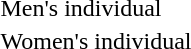<table>
<tr>
<td>Men's individual<br></td>
<td></td>
<td></td>
<td></td>
</tr>
<tr>
<td>Women's individual<br></td>
<td></td>
<td></td>
<td></td>
</tr>
</table>
